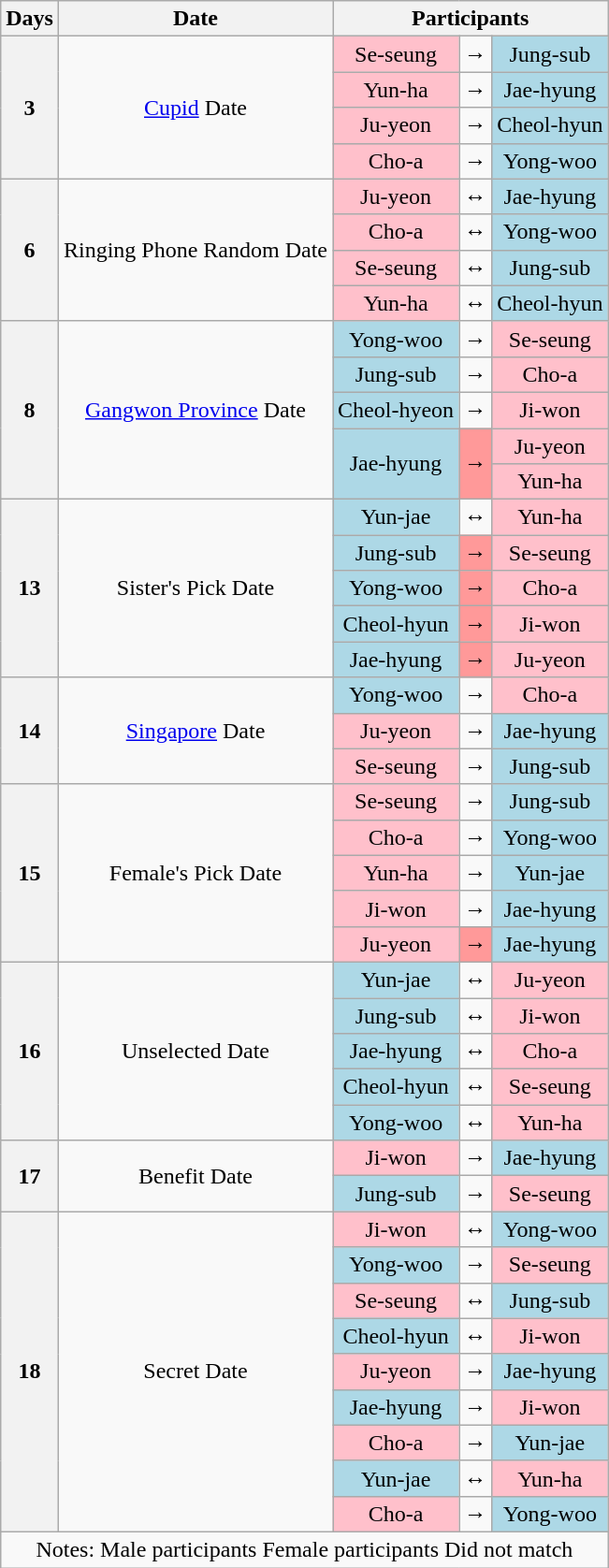<table class="wikitable" style="text-align:center">
<tr>
<th scope="col">Days</th>
<th scope="col">Date</th>
<th scope="col" colspan="3">Participants</th>
</tr>
<tr>
<th scope="row" rowspan="4">3</th>
<td rowspan="4"><a href='#'>Cupid</a> Date<br></td>
<td style="background-color:pink">Se-seung</td>
<td>→</td>
<td style="background-color:lightblue">Jung-sub</td>
</tr>
<tr>
<td style="background-color:pink">Yun-ha</td>
<td>→</td>
<td style="background-color:lightblue">Jae-hyung</td>
</tr>
<tr>
<td style="background-color:pink">Ju-yeon</td>
<td>→</td>
<td style="background-color:lightblue">Cheol-hyun</td>
</tr>
<tr>
<td style="background-color:pink">Cho-a</td>
<td>→</td>
<td style="background-color:lightblue">Yong-woo</td>
</tr>
<tr>
<th scope="row" rowspan="4">6</th>
<td rowspan="4">Ringing Phone Random Date<br></td>
<td style="background-color:pink">Ju-yeon</td>
<td>↔</td>
<td style="background-color:lightblue">Jae-hyung</td>
</tr>
<tr>
<td style="background-color:pink">Cho-a</td>
<td>↔</td>
<td style="background-color:lightblue">Yong-woo</td>
</tr>
<tr>
<td style="background-color:pink">Se-seung</td>
<td>↔</td>
<td style="background-color:lightblue">Jung-sub</td>
</tr>
<tr>
<td style="background-color:pink">Yun-ha</td>
<td>↔</td>
<td style="background-color:lightblue">Cheol-hyun</td>
</tr>
<tr>
<th scope="row" rowspan="5">8</th>
<td rowspan="5"><a href='#'>Gangwon Province</a> Date<br></td>
<td style="background-color:lightblue">Yong-woo</td>
<td>→</td>
<td style="background-color:pink">Se-seung</td>
</tr>
<tr>
<td style="background-color:lightblue">Jung-sub</td>
<td>→</td>
<td style="background-color:pink">Cho-a</td>
</tr>
<tr>
<td style="background-color:lightblue">Cheol-hyeon</td>
<td>→</td>
<td style="background-color:pink">Ji-won</td>
</tr>
<tr>
<td rowspan="2" style="background-color:lightblue">Jae-hyung</td>
<td rowspan="2" style="background-color:#FF9999">→</td>
<td style="background-color:pink">Ju-yeon</td>
</tr>
<tr>
<td style="background-color:pink">Yun-ha</td>
</tr>
<tr>
<th scope="row" rowspan="5">13</th>
<td rowspan="5">Sister's Pick Date<br></td>
<td style="background-color:lightblue">Yun-jae</td>
<td>↔</td>
<td style="background-color:pink">Yun-ha</td>
</tr>
<tr>
<td style="background-color:lightblue">Jung-sub</td>
<td style="background-color:#FF9999">→</td>
<td style="background-color:pink">Se-seung</td>
</tr>
<tr>
<td style="background-color:lightblue">Yong-woo</td>
<td style="background-color:#FF9999">→</td>
<td style="background-color:pink">Cho-a</td>
</tr>
<tr>
<td style="background-color:lightblue">Cheol-hyun</td>
<td style="background-color:#FF9999">→</td>
<td style="background-color:pink">Ji-won</td>
</tr>
<tr>
<td style="background-color:lightblue">Jae-hyung</td>
<td style="background-color:#FF9999">→</td>
<td style="background-color:pink">Ju-yeon</td>
</tr>
<tr>
<th scope="row" rowspan="3">14</th>
<td rowspan="3"><a href='#'>Singapore</a> Date<br></td>
<td style="background-color:lightblue">Yong-woo</td>
<td>→</td>
<td style="background-color:pink">Cho-a</td>
</tr>
<tr>
<td style="background-color:pink">Ju-yeon</td>
<td>→</td>
<td style="background-color:lightblue">Jae-hyung</td>
</tr>
<tr>
<td style="background-color:pink">Se-seung</td>
<td>→</td>
<td style="background-color:lightblue">Jung-sub</td>
</tr>
<tr>
<th scope="row" rowspan= "5">15</th>
<td rowspan="5">Female's Pick Date<br></td>
<td style="background-color:pink">Se-seung</td>
<td>→</td>
<td style="background-color:lightblue">Jung-sub</td>
</tr>
<tr>
<td style="background-color:pink">Cho-a</td>
<td>→</td>
<td style="background-color:lightblue">Yong-woo</td>
</tr>
<tr>
<td style="background-color:pink">Yun-ha</td>
<td>→</td>
<td style="background-color:lightblue">Yun-jae</td>
</tr>
<tr>
<td style="background-color:pink">Ji-won</td>
<td>→</td>
<td style="background-color:lightblue">Jae-hyung</td>
</tr>
<tr>
<td style="background-color:pink">Ju-yeon</td>
<td style="background-color:#FF9999">→</td>
<td style="background-color:lightblue">Jae-hyung</td>
</tr>
<tr>
<th scope="row" rowspan= "5">16</th>
<td rowspan="5">Unselected Date<br></td>
<td style="background-color:lightblue">Yun-jae</td>
<td>↔</td>
<td style="background-color:pink">Ju-yeon</td>
</tr>
<tr>
<td style="background-color:lightblue">Jung-sub</td>
<td>↔</td>
<td style="background-color:pink">Ji-won</td>
</tr>
<tr>
<td style="background-color:lightblue">Jae-hyung</td>
<td>↔</td>
<td style="background-color:pink">Cho-a</td>
</tr>
<tr>
<td style="background-color:lightblue">Cheol-hyun</td>
<td>↔</td>
<td style="background-color:pink">Se-seung</td>
</tr>
<tr>
<td style="background-color:lightblue">Yong-woo</td>
<td>↔</td>
<td style="background-color:pink">Yun-ha</td>
</tr>
<tr>
<th scope="row" rowspan= "2">17</th>
<td rowspan="2">Benefit Date<br></td>
<td style="background-color:pink">Ji-won</td>
<td>→</td>
<td style="background-color:lightblue">Jae-hyung</td>
</tr>
<tr>
<td style="background-color:lightblue">Jung-sub</td>
<td>→</td>
<td style="background-color:pink">Se-seung</td>
</tr>
<tr>
<th scope="row" rowspan= "9">18</th>
<td rowspan="9">Secret Date<br></td>
<td style="background-color:pink">Ji-won</td>
<td>↔</td>
<td style="background-color:lightblue">Yong-woo</td>
</tr>
<tr>
<td style="background-color:lightblue">Yong-woo</td>
<td>→</td>
<td style="background-color:pink">Se-seung</td>
</tr>
<tr>
<td style="background-color:pink">Se-seung</td>
<td>↔</td>
<td style="background-color:lightblue">Jung-sub</td>
</tr>
<tr>
<td style="background-color:lightblue">Cheol-hyun</td>
<td>↔</td>
<td style="background-color:pink">Ji-won</td>
</tr>
<tr>
<td style="background-color:pink">Ju-yeon</td>
<td>→</td>
<td style="background-color:lightblue">Jae-hyung</td>
</tr>
<tr>
<td style="background-color:lightblue">Jae-hyung</td>
<td>→</td>
<td style="background-color:pink">Ji-won</td>
</tr>
<tr>
<td style="background-color:pink">Cho-a</td>
<td>→</td>
<td style="background-color:lightblue">Yun-jae</td>
</tr>
<tr>
<td style="background-color:lightblue">Yun-jae</td>
<td>↔</td>
<td style="background-color:pink">Yun-ha</td>
</tr>
<tr>
<td style="background-color:pink">Cho-a</td>
<td>→</td>
<td style="background-color:lightblue">Yong-woo</td>
</tr>
<tr>
<td colspan="13">Notes:  Male participants  Female participants  Did not match</td>
</tr>
</table>
